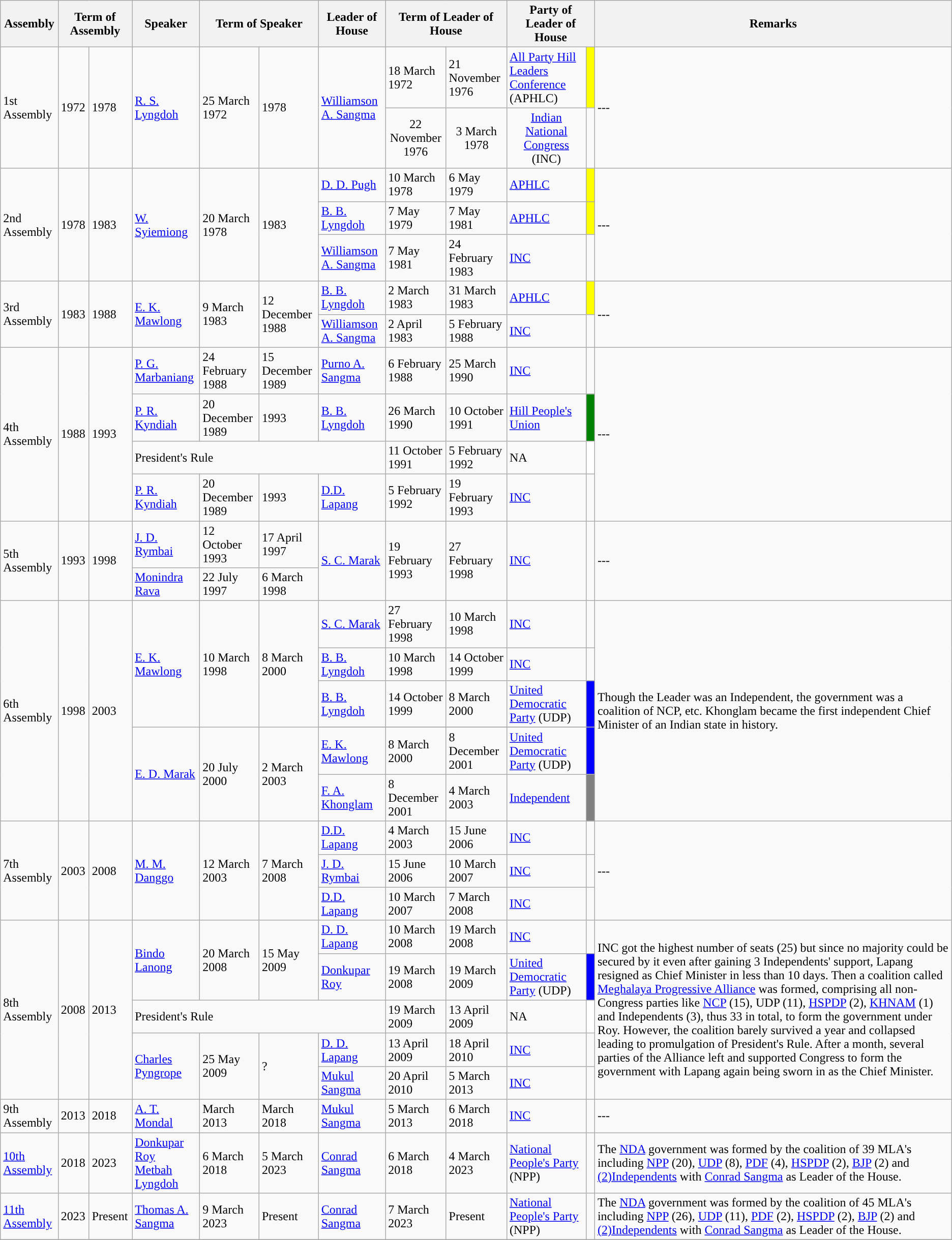<table class="wikitable">
<tr>
<th>Assembly</th>
<th colspan=2 align=center>Term of Assembly</th>
<th>Speaker</th>
<th colspan=2 align=center>Term of Speaker</th>
<th>Leader of House <br> </th>
<th colspan=2 align=center>Term of Leader of House</th>
<th colspan=2 align=center>Party of Leader of House</th>
<th>Remarks</th>
</tr>
<tr>
<td rowspan=2>1st Assembly</td>
<td rowspan=2>1972</td>
<td rowspan=2>1978</td>
<td rowspan=2><a href='#'>R. S. Lyngdoh</a></td>
<td rowspan=2>25 March 1972</td>
<td rowspan=2>1978</td>
<td rowspan=2><a href='#'>Williamson A. Sangma</a></td>
<td>18 March 1972</td>
<td>21 November 1976</td>
<td><a href='#'>All Party Hill Leaders Conference</a> (APHLC)</td>
<td width="4px" style="background-color: yellow"></td>
<td rowspan=2>---</td>
</tr>
<tr align=center style="height: 60px;">
<td>22 November 1976</td>
<td>3 March 1978</td>
<td><a href='#'>Indian National Congress</a> (INC)</td>
<td width="4px" style="background-color: "></td>
</tr>
<tr>
<td rowspan=3>2nd Assembly</td>
<td rowspan=3>1978</td>
<td rowspan=3>1983</td>
<td rowspan=3><a href='#'>W. Syiemiong</a></td>
<td rowspan=3>20 March 1978</td>
<td rowspan=3>1983</td>
<td><a href='#'>D. D. Pugh</a></td>
<td>10 March 1978</td>
<td>6 May 1979</td>
<td><a href='#'>APHLC</a></td>
<td width="4px" style="background-color: yellow"></td>
<td rowspan=3>---</td>
</tr>
<tr>
<td><a href='#'>B. B. Lyngdoh</a></td>
<td>7 May 1979</td>
<td>7 May 1981</td>
<td><a href='#'>APHLC</a></td>
<td width="4px" style="background-color: yellow"></td>
</tr>
<tr>
<td><a href='#'>Williamson A. Sangma</a></td>
<td>7 May 1981</td>
<td>24 February 1983</td>
<td><a href='#'>INC</a></td>
<td width="4px" style="background-color: "></td>
</tr>
<tr>
<td rowspan=2>3rd Assembly</td>
<td rowspan=2>1983</td>
<td rowspan=2>1988</td>
<td rowspan=2><a href='#'>E. K. Mawlong</a></td>
<td rowspan=2>9 March 1983</td>
<td rowspan=2>12 December 1988</td>
<td><a href='#'>B. B. Lyngdoh</a></td>
<td>2 March 1983</td>
<td>31 March 1983</td>
<td><a href='#'>APHLC</a></td>
<td width="4px" style="background-color: yellow"></td>
<td rowspan=2>---</td>
</tr>
<tr>
<td><a href='#'>Williamson A. Sangma</a></td>
<td>2 April 1983</td>
<td>5 February 1988</td>
<td><a href='#'>INC</a></td>
<td width="4px" style="background-color: "></td>
</tr>
<tr>
<td rowspan=4>4th Assembly</td>
<td rowspan=4>1988</td>
<td rowspan=4>1993</td>
<td><a href='#'>P. G. Marbaniang</a></td>
<td>24 February 1988</td>
<td>15 December 1989</td>
<td><a href='#'>Purno A. Sangma</a></td>
<td>6 February 1988</td>
<td>25 March 1990</td>
<td><a href='#'>INC</a></td>
<td width="4px" style="background-color: "></td>
<td rowspan=4>---</td>
</tr>
<tr>
<td><a href='#'>P. R. Kyndiah</a></td>
<td>20 December 1989</td>
<td>1993</td>
<td><a href='#'>B. B. Lyngdoh</a></td>
<td>26 March 1990</td>
<td>10 October 1991</td>
<td><a href='#'>Hill People's Union</a></td>
<td width="4px" style="background-color: green"></td>
</tr>
<tr>
<td colspan=4>President's Rule</td>
<td>11 October 1991</td>
<td>5 February 1992</td>
<td>NA</td>
<td width="4px" style="background-color: white"></td>
</tr>
<tr>
<td><a href='#'>P. R. Kyndiah</a></td>
<td>20 December 1989</td>
<td>1993</td>
<td><a href='#'>D.D. Lapang</a></td>
<td>5 February 1992</td>
<td>19 February 1993</td>
<td><a href='#'>INC</a></td>
<td width="4px" style="background-color: "></td>
</tr>
<tr>
<td rowspan=2>5th Assembly</td>
<td rowspan=2>1993</td>
<td rowspan=2>1998</td>
<td><a href='#'>J. D. Rymbai</a></td>
<td>12 October 1993</td>
<td>17 April 1997</td>
<td rowspan=2><a href='#'>S. C. Marak</a></td>
<td rowspan=2>19 February 1993</td>
<td rowspan=2>27 February 1998</td>
<td rowspan=2><a href='#'>INC</a></td>
<td rowspan=2 width="4px" style="background-color: "></td>
<td rowspan=2>---</td>
</tr>
<tr>
<td><a href='#'>Monindra Rava</a></td>
<td>22 July 1997</td>
<td>6 March 1998</td>
</tr>
<tr>
<td rowspan=6>6th Assembly</td>
<td rowspan=6>1998</td>
<td rowspan=6>2003</td>
<td rowspan=3><a href='#'>E. K. Mawlong</a></td>
<td rowspan=3>10 March 1998</td>
<td rowspan=3>8 March 2000</td>
<td><a href='#'>S. C. Marak</a></td>
<td>27 February 1998</td>
<td>10 March 1998</td>
<td><a href='#'>INC</a></td>
<td width="4px" style="background-color: "></td>
<td rowspan=6>Though the Leader was an Independent, the government was a coalition of NCP, etc. Khonglam became the first independent Chief Minister of an Indian state in history.</td>
</tr>
<tr>
<td><a href='#'>B. B. Lyngdoh</a></td>
<td>10 March 1998</td>
<td>14 October 1999</td>
<td><a href='#'>INC</a></td>
<td width="4px" style="background-color: "></td>
</tr>
<tr>
<td><a href='#'>B. B. Lyngdoh</a></td>
<td>14 October 1999</td>
<td>8 March 2000</td>
<td><a href='#'>United Democratic Party</a> (UDP)</td>
<td width="4px" style="background-color: blue"></td>
</tr>
<tr>
<td rowspan=3><a href='#'>E. D. Marak</a></td>
<td rowspan=3>20 July 2000</td>
<td rowspan=3>2 March 2003</td>
</tr>
<tr>
<td><a href='#'>E. K. Mawlong</a></td>
<td>8 March 2000</td>
<td>8 December 2001</td>
<td><a href='#'>United Democratic Party</a> (UDP)</td>
<td width="4px" style="background-color: blue"></td>
</tr>
<tr>
<td><a href='#'>F. A. Khonglam</a></td>
<td>8 December 2001</td>
<td>4 March 2003</td>
<td><a href='#'>Independent</a></td>
<td width="4px" style="background-color: grey"></td>
</tr>
<tr>
<td rowspan=3>7th Assembly</td>
<td rowspan=3>2003</td>
<td rowspan=3>2008</td>
<td rowspan=3><a href='#'>M. M. Danggo</a></td>
<td rowspan=3>12 March 2003</td>
<td rowspan=3>7 March 2008</td>
<td><a href='#'>D.D. Lapang</a></td>
<td>4 March 2003</td>
<td>15 June 2006</td>
<td><a href='#'>INC</a></td>
<td width="4px" style="background-color: "></td>
<td rowspan=3>---</td>
</tr>
<tr>
<td><a href='#'>J. D. Rymbai</a></td>
<td>15 June 2006</td>
<td>10 March 2007</td>
<td><a href='#'>INC</a></td>
<td width="4px" style="background-color: "></td>
</tr>
<tr>
<td><a href='#'>D.D. Lapang</a></td>
<td>10 March 2007</td>
<td>7 March 2008</td>
<td><a href='#'>INC</a></td>
<td width="4px" style="background-color: "></td>
</tr>
<tr>
<td rowspan=5>8th Assembly</td>
<td rowspan=5>2008</td>
<td rowspan=5>2013</td>
<td rowspan=2><a href='#'>Bindo Lanong</a></td>
<td rowspan=2>20 March 2008</td>
<td rowspan=2>15 May 2009</td>
<td><a href='#'>D. D. Lapang</a></td>
<td>10 March 2008</td>
<td>19 March 2008</td>
<td><a href='#'>INC</a></td>
<td width="4px" style="background-color: "></td>
<td rowspan=5>INC got the highest number of seats (25) but since no majority could be secured by it even after gaining 3 Independents' support, Lapang resigned as Chief Minister in less than 10 days. Then a coalition called <a href='#'>Meghalaya Progressive Alliance</a> was formed, comprising all non-Congress parties like <a href='#'>NCP</a> (15), UDP (11), <a href='#'>HSPDP</a> (2), <a href='#'>KHNAM</a> (1) and Independents (3), thus 33 in total, to form the government under Roy. However, the coalition barely survived a year and collapsed leading to promulgation of President's Rule. After a month, several parties of the Alliance left and supported Congress to form the government with Lapang again being sworn in as the Chief Minister.</td>
</tr>
<tr>
<td><a href='#'>Donkupar Roy</a></td>
<td>19 March 2008</td>
<td>19 March 2009</td>
<td><a href='#'>United Democratic Party</a> (UDP)</td>
<td width="4px" style="background-color: blue"></td>
</tr>
<tr>
<td colspan=4>President's Rule</td>
<td>19 March 2009</td>
<td>13 April 2009</td>
<td>NA</td>
<td width="4px" style="background-color: white"></td>
</tr>
<tr>
<td rowspan=2><a href='#'>Charles Pyngrope</a></td>
<td rowspan=2>25 May 2009</td>
<td rowspan=2>?</td>
<td><a href='#'>D. D. Lapang</a></td>
<td>13 April 2009</td>
<td>18 April 2010</td>
<td><a href='#'>INC</a></td>
<td width="4px" style="background-color: "></td>
</tr>
<tr>
<td><a href='#'>Mukul Sangma</a></td>
<td>20 April 2010</td>
<td>5 March 2013</td>
<td><a href='#'>INC</a></td>
<td width="4px" style="background-color: "></td>
</tr>
<tr>
<td>9th Assembly</td>
<td>2013</td>
<td>2018</td>
<td><a href='#'>A. T. Mondal</a></td>
<td>March 2013</td>
<td>March 2018</td>
<td><a href='#'>Mukul Sangma</a></td>
<td>5 March 2013</td>
<td>6 March 2018</td>
<td><a href='#'>INC</a></td>
<td width="4px" style="background-color: "></td>
<td>---</td>
</tr>
<tr>
<td><a href='#'>10th Assembly</a></td>
<td>2018</td>
<td>2023</td>
<td><a href='#'>Donkupar Roy</a><br><a href='#'>Metbah Lyngdoh</a></td>
<td>6 March 2018</td>
<td>5 March 2023</td>
<td><a href='#'>Conrad Sangma</a></td>
<td>6 March 2018</td>
<td>4 March 2023</td>
<td><a href='#'>National People's Party</a> (NPP)</td>
<td width="4px" style="background-color: "></td>
<td>The <a href='#'>NDA</a> government was formed by the coalition of 39 MLA's including <a href='#'>NPP</a> (20), <a href='#'>UDP</a> (8), <a href='#'>PDF</a> (4), <a href='#'>HSPDP</a> (2), <a href='#'>BJP</a> (2) and <a href='#'>(2)Independents</a> with <a href='#'>Conrad Sangma</a> as Leader of the House.</td>
</tr>
<tr>
<td><a href='#'>11th Assembly</a></td>
<td>2023</td>
<td>Present</td>
<td><a href='#'>Thomas A. Sangma</a></td>
<td>9 March 2023</td>
<td>Present</td>
<td><a href='#'>Conrad Sangma</a></td>
<td>7 March 2023</td>
<td>Present</td>
<td><a href='#'>National People's Party</a> (NPP)</td>
<td width="4px" style="background-color: "></td>
<td>The <a href='#'>NDA</a> government was formed by the coalition of 45 MLA's including <a href='#'>NPP</a> (26), <a href='#'>UDP</a> (11), <a href='#'>PDF</a> (2), <a href='#'>HSPDP</a> (2), <a href='#'>BJP</a> (2) and <a href='#'>(2)Independents</a> with <a href='#'>Conrad Sangma</a> as Leader of the House.</td>
</tr>
<tr>
</tr>
</table>
